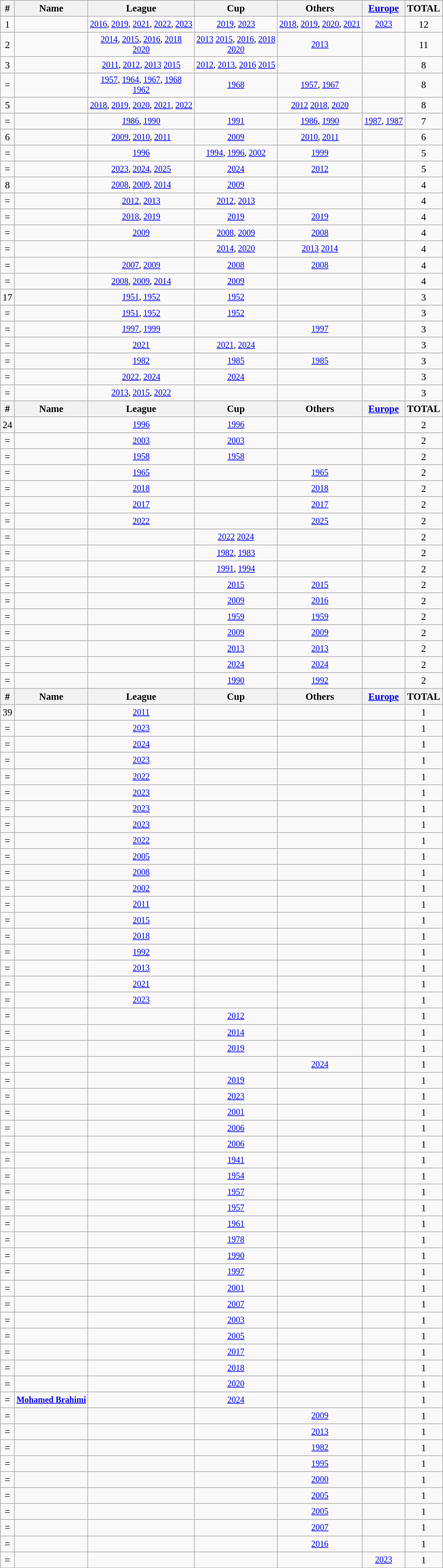<table class="wikitable plainrowheaders sortable" style="text-align:center;font-size:95%">
<tr>
<th scope="col">#</th>
<th scope="col">Name</th>
<th scope="col">League</th>
<th scope="col">Cup</th>
<th scope="col">Others</th>
<th scope="col"><a href='#'>Europe</a></th>
<th scope="col">TOTAL</th>
</tr>
<tr>
<td>1</td>
<td scope="row" align="left" style="font-size:88%"><em></em></td>
<td style="font-size:88%"> <a href='#'>2016</a>, <a href='#'>2019</a>, <a href='#'>2021</a>, <a href='#'>2022</a>, <a href='#'>2023</a></td>
<td style="font-size:88%"> <a href='#'>2019</a>, <a href='#'>2023</a></td>
<td style="font-size:88%"> <a href='#'>2018</a>, <a href='#'>2019</a>, <a href='#'>2020</a>, <a href='#'>2021</a></td>
<td style="font-size:88%"> <a href='#'>2023</a></td>
<td>12</td>
</tr>
<tr>
<td>2</td>
<td scope="row" align="left" style="font-size:88%"><strong></strong></td>
<td style="font-size:88%"> <a href='#'>2014</a>, <a href='#'>2015</a>, <a href='#'>2016</a>, <a href='#'>2018</a><br> <a href='#'>2020</a></td>
<td style="font-size:88%"> <a href='#'>2013</a>  <a href='#'>2015</a>, <a href='#'>2016</a>, <a href='#'>2018</a><br> <a href='#'>2020</a></td>
<td style="font-size:88%"> <a href='#'>2013</a></td>
<td></td>
<td>11</td>
</tr>
<tr>
<td>3</td>
<td scope="row" align="left" style="font-size:88%"></td>
<td style="font-size:88%"> <a href='#'>2011</a>, <a href='#'>2012</a>, <a href='#'>2013</a>  <a href='#'>2015</a></td>
<td style="font-size:88%"> <a href='#'>2012</a>, <a href='#'>2013</a>, <a href='#'>2016</a>  <a href='#'>2015</a></td>
<td></td>
<td></td>
<td>8</td>
</tr>
<tr>
<td>=</td>
<td scope="row" align="left" style="font-size:88%"></td>
<td style="font-size:88%"> <a href='#'>1957</a>, <a href='#'>1964</a>, <a href='#'>1967</a>, <a href='#'>1968</a><br> <a href='#'>1962</a></td>
<td style="font-size:88%"> <a href='#'>1968</a></td>
<td style="font-size:88%"> <a href='#'>1957</a>, <a href='#'>1967</a></td>
<td></td>
<td>8</td>
</tr>
<tr>
<td>5</td>
<td scope="row" align="left" style="font-size:88%"></td>
<td style="font-size:88%"> <a href='#'>2018</a>, <a href='#'>2019</a>, <a href='#'>2020</a>, <a href='#'>2021</a>, <a href='#'>2022</a></td>
<td></td>
<td style="font-size:88%"> <a href='#'>2012</a>  <a href='#'>2018</a>, <a href='#'>2020</a></td>
<td></td>
<td>8</td>
</tr>
<tr>
<td>=</td>
<td scope="row" align="left" style="font-size:88%"></td>
<td style="font-size:88%"> <a href='#'>1986</a>, <a href='#'>1990</a></td>
<td style="font-size:88%"> <a href='#'>1991</a></td>
<td style="font-size:88%"> <a href='#'>1986</a>, <a href='#'>1990</a></td>
<td style="font-size:88%"> <a href='#'>1987</a>, <a href='#'>1987</a></td>
<td>7</td>
</tr>
<tr>
<td>6</td>
<td scope="row" align="left" style="font-size:88%"></td>
<td style="font-size:88%"> <a href='#'>2009</a>, <a href='#'>2010</a>, <a href='#'>2011</a></td>
<td style="font-size:88%"> <a href='#'>2009</a></td>
<td style="font-size:88%"> <a href='#'>2010</a>, <a href='#'>2011</a></td>
<td></td>
<td>6</td>
</tr>
<tr>
<td>=</td>
<td scope="row" align="left" style="font-size:88%"></td>
<td style="font-size:88%"> <a href='#'>1996</a></td>
<td style="font-size:88%"> <a href='#'>1994</a>, <a href='#'>1996</a>, <a href='#'>2002</a></td>
<td style="font-size:88%"> <a href='#'>1999</a></td>
<td></td>
<td>5</td>
</tr>
<tr>
<td>=</td>
<td scope="row" align="left" style="font-size:88%"><strong></strong></td>
<td style="font-size:88%"> <a href='#'>2023</a>, <a href='#'>2024</a>, <a href='#'>2025</a></td>
<td style="font-size:88%"> <a href='#'>2024</a></td>
<td style="font-size:88%"> <a href='#'>2012</a></td>
<td></td>
<td>5</td>
</tr>
<tr>
<td>8</td>
<td scope="row" align="left" style="font-size:88%"></td>
<td style="font-size:88%"> <a href='#'>2008</a>, <a href='#'>2009</a>, <a href='#'>2014</a></td>
<td style="font-size:88%"> <a href='#'>2009</a></td>
<td></td>
<td></td>
<td>4</td>
</tr>
<tr>
<td>=</td>
<td scope="row" align="left" style="font-size:88%"></td>
<td style="font-size:88%"> <a href='#'>2012</a>, <a href='#'>2013</a></td>
<td style="font-size:88%"> <a href='#'>2012</a>, <a href='#'>2013</a></td>
<td></td>
<td></td>
<td>4</td>
</tr>
<tr>
<td>=</td>
<td scope="row" align="left" style="font-size:88%"><strong></strong></td>
<td style="font-size:88%"> <a href='#'>2018</a>, <a href='#'>2019</a></td>
<td style="font-size:88%"> <a href='#'>2019</a></td>
<td style="font-size:88%"> <a href='#'>2019</a></td>
<td></td>
<td>4</td>
</tr>
<tr>
<td>=</td>
<td scope="row" align="left" style="font-size:88%"></td>
<td style="font-size:88%"> <a href='#'>2009</a></td>
<td style="font-size:88%"> <a href='#'>2008</a>, <a href='#'>2009</a></td>
<td style="font-size:88%"> <a href='#'>2008</a></td>
<td></td>
<td>4</td>
</tr>
<tr>
<td>=</td>
<td scope="row" align="left" style="font-size:88%"><strong></strong></td>
<td></td>
<td style="font-size:88%"> <a href='#'>2014</a>, <a href='#'>2020</a></td>
<td style="font-size:88%"> <a href='#'>2013</a>  <a href='#'>2014</a></td>
<td></td>
<td>4</td>
</tr>
<tr>
<td>=</td>
<td scope="row" align="left" style="font-size:88%"></td>
<td style="font-size:88%"> <a href='#'>2007</a>, <a href='#'>2009</a></td>
<td style="font-size:88%"> <a href='#'>2008</a></td>
<td style="font-size:88%"> <a href='#'>2008</a></td>
<td></td>
<td>4</td>
</tr>
<tr>
<td>=</td>
<td scope="row" align="left" style="font-size:88%"></td>
<td style="font-size:88%"> <a href='#'>2008</a>, <a href='#'>2009</a>, <a href='#'>2014</a></td>
<td style="font-size:88%">  <a href='#'>2009</a></td>
<td></td>
<td></td>
<td>4</td>
</tr>
<tr>
<td>17</td>
<td scope="row" align="left" style="font-size:88%"></td>
<td style="font-size:88%"> <a href='#'>1951</a>, <a href='#'>1952</a></td>
<td style="font-size:88%"> <a href='#'>1952</a></td>
<td></td>
<td></td>
<td>3</td>
</tr>
<tr>
<td>=</td>
<td scope="row" align="left" style="font-size:88%"></td>
<td style="font-size:88%"> <a href='#'>1951</a>, <a href='#'>1952</a></td>
<td style="font-size:88%"> <a href='#'>1952</a></td>
<td></td>
<td></td>
<td>3</td>
</tr>
<tr>
<td>=</td>
<td scope="row" align="left" style="font-size:88%"></td>
<td style="font-size:88%"> <a href='#'>1997</a>, <a href='#'>1999</a></td>
<td></td>
<td style="font-size:88%"> <a href='#'>1997</a></td>
<td></td>
<td>3</td>
</tr>
<tr>
<td>=</td>
<td scope="row" align="left" style="font-size:88%"><strong></strong></td>
<td style="font-size:88%"> <a href='#'>2021</a></td>
<td style="font-size:88%"> <a href='#'>2021</a>, <a href='#'>2024</a></td>
<td></td>
<td></td>
<td>3</td>
</tr>
<tr>
<td>=</td>
<td scope="row" align="left" style="font-size:88%"></td>
<td style="font-size:88%"> <a href='#'>1982</a></td>
<td style="font-size:88%"> <a href='#'>1985</a></td>
<td style="font-size:88%"> <a href='#'>1985</a></td>
<td></td>
<td>3</td>
</tr>
<tr>
<td>=</td>
<td scope="row" align="left" style="font-size:88%"><strong></strong></td>
<td style="font-size:88%"> <a href='#'>2022</a>,  <a href='#'>2024</a></td>
<td style="font-size:88%"> <a href='#'>2024</a></td>
<td></td>
<td></td>
<td>3</td>
</tr>
<tr>
<td>=</td>
<td scope="row" align="left" style="font-size:88%"></td>
<td style="font-size:88%"> <a href='#'>2013</a>, <a href='#'>2015</a>, <a href='#'>2022</a></td>
<td></td>
<td></td>
<td></td>
<td>3</td>
</tr>
<tr>
<th scope="col">#</th>
<th scope="col">Name</th>
<th scope="col">League</th>
<th scope="col">Cup</th>
<th scope="col">Others</th>
<th scope="col"><a href='#'>Europe</a></th>
<th scope="col">TOTAL</th>
</tr>
<tr>
<td>24</td>
<td scope="row" align="left" style="font-size:88%"></td>
<td style="font-size:88%"> <a href='#'>1996</a></td>
<td style="font-size:88%"> <a href='#'>1996</a></td>
<td></td>
<td></td>
<td>2</td>
</tr>
<tr>
<td>=</td>
<td scope="row" align="left" style="font-size:88%"></td>
<td style="font-size:88%"> <a href='#'>2003</a></td>
<td style="font-size:88%"> <a href='#'>2003</a></td>
<td></td>
<td></td>
<td>2</td>
</tr>
<tr>
<td>=</td>
<td scope="row" align="left" style="font-size:88%"></td>
<td style="font-size:88%"> <a href='#'>1958</a></td>
<td style="font-size:88%"> <a href='#'>1958</a></td>
<td></td>
<td></td>
<td>2</td>
</tr>
<tr>
<td>=</td>
<td scope="row" align="left" style="font-size:88%"></td>
<td style="font-size:88%"> <a href='#'>1965</a></td>
<td></td>
<td style="font-size:88%"> <a href='#'>1965</a></td>
<td></td>
<td>2</td>
</tr>
<tr>
<td>=</td>
<td scope="row" align="left" style="font-size:88%"><em></em></td>
<td style="font-size:88%"> <a href='#'>2018</a></td>
<td></td>
<td style="font-size:88%"> <a href='#'>2018</a></td>
<td></td>
<td>2</td>
</tr>
<tr>
<td>=</td>
<td scope="row" align="left" style="font-size:88%"><em></em></td>
<td style="font-size:88%"> <a href='#'>2017</a></td>
<td></td>
<td style="font-size:88%"> <a href='#'>2017</a></td>
<td></td>
<td>2</td>
</tr>
<tr>
<td>=</td>
<td scope="row" align="left" style="font-size:88%"><strong></strong></td>
<td style="font-size:88%"> <a href='#'>2022</a></td>
<td></td>
<td style="font-size:88%"> <a href='#'>2025</a></td>
<td></td>
<td>2</td>
</tr>
<tr>
<td>=</td>
<td scope="row" align="left" style="font-size:88%"><strong></strong></td>
<td></td>
<td style="font-size:88%"> <a href='#'>2022</a>  <a href='#'>2024</a></td>
<td></td>
<td></td>
<td>2</td>
</tr>
<tr>
<td>=</td>
<td scope="row" align="left" style="font-size:88%"></td>
<td></td>
<td style="font-size:88%"> <a href='#'>1982</a>, <a href='#'>1983</a></td>
<td></td>
<td></td>
<td>2</td>
</tr>
<tr>
<td>=</td>
<td scope="row" align="left" style="font-size:88%"></td>
<td></td>
<td style="font-size:88%"> <a href='#'>1991</a>, <a href='#'>1994</a></td>
<td></td>
<td></td>
<td>2</td>
</tr>
<tr>
<td>=</td>
<td scope="row" align="left" style="font-size:88%"></td>
<td></td>
<td style="font-size:88%"> <a href='#'>2015</a></td>
<td style="font-size:88%"> <a href='#'>2015</a></td>
<td></td>
<td>2</td>
</tr>
<tr>
<td>=</td>
<td scope="row" align="left" style="font-size:88%"></td>
<td></td>
<td style="font-size:88%"> <a href='#'>2009</a></td>
<td style="font-size:88%"> <a href='#'>2016</a></td>
<td></td>
<td>2</td>
</tr>
<tr>
<td>=</td>
<td scope="row" align="left" style="font-size:88%"></td>
<td></td>
<td style="font-size:88%"> <a href='#'>1959</a></td>
<td style="font-size:88%"> <a href='#'>1959</a></td>
<td></td>
<td>2</td>
</tr>
<tr>
<td>=</td>
<td scope="row" align="left" style="font-size:88%"></td>
<td></td>
<td style="font-size:88%"> <a href='#'>2009</a></td>
<td style="font-size:88%"> <a href='#'>2009</a></td>
<td></td>
<td>2</td>
</tr>
<tr>
<td>=</td>
<td scope="row" align="left" style="font-size:88%"></td>
<td></td>
<td style="font-size:88%"> <a href='#'>2013</a></td>
<td style="font-size:88%"> <a href='#'>2013</a></td>
<td></td>
<td>2</td>
</tr>
<tr>
<td>=</td>
<td scope="row" align="left" style="font-size:88%"><strong></strong></td>
<td></td>
<td style="font-size:88%"> <a href='#'>2024</a></td>
<td style="font-size:88%"> <a href='#'>2024</a></td>
<td></td>
<td>2</td>
</tr>
<tr>
<td>=</td>
<td scope="row" align="left" style="font-size:88%"></td>
<td></td>
<td style="font-size:88%"> <a href='#'>1990</a></td>
<td style="font-size:88%"> <a href='#'>1992</a></td>
<td></td>
<td>2</td>
</tr>
<tr>
<th scope="col">#</th>
<th scope="col">Name</th>
<th scope="col">League</th>
<th scope="col">Cup</th>
<th scope="col">Others</th>
<th scope="col"><a href='#'>Europe</a></th>
<th scope="col">TOTAL</th>
</tr>
<tr>
<td>39</td>
<td scope="row" align="left" style="font-size:88%"></td>
<td style="font-size:88%"> <a href='#'>2011</a></td>
<td></td>
<td></td>
<td></td>
<td>1</td>
</tr>
<tr>
<td>=</td>
<td scope="row" align="left" style="font-size:88%"><strong></strong></td>
<td style="font-size:88%"> <a href='#'>2023</a></td>
<td></td>
<td></td>
<td></td>
<td>1</td>
</tr>
<tr>
<td>=</td>
<td scope="row" align="left" style="font-size:88%"><strong></strong></td>
<td style="font-size:88%"> <a href='#'>2024</a></td>
<td></td>
<td></td>
<td></td>
<td>1</td>
</tr>
<tr>
<td>=</td>
<td scope="row" align="left" style="font-size:88%"><strong></strong></td>
<td style="font-size:88%"> <a href='#'>2023</a></td>
<td></td>
<td></td>
<td></td>
<td>1</td>
</tr>
<tr>
<td>=</td>
<td scope="row" align="left" style="font-size:88%"><strong></strong></td>
<td style="font-size:88%"> <a href='#'>2022</a></td>
<td></td>
<td></td>
<td></td>
<td>1</td>
</tr>
<tr>
<td>=</td>
<td scope="row" align="left" style="font-size:88%"><strong></strong></td>
<td style="font-size:88%"> <a href='#'>2023</a></td>
<td></td>
<td></td>
<td></td>
<td>1</td>
</tr>
<tr>
<td>=</td>
<td scope="row" align="left" style="font-size:88%"><strong></strong></td>
<td style="font-size:88%"> <a href='#'>2023</a></td>
<td></td>
<td></td>
<td></td>
<td>1</td>
</tr>
<tr>
<td>=</td>
<td scope="row" align="left" style="font-size:88%"><strong></strong></td>
<td style="font-size:88%"> <a href='#'>2023</a></td>
<td></td>
<td></td>
<td></td>
<td>1</td>
</tr>
<tr>
<td>=</td>
<td scope="row" align="left" style="font-size:88%"><strong></strong></td>
<td style="font-size:88%"> <a href='#'>2022</a></td>
<td></td>
<td></td>
<td></td>
<td>1</td>
</tr>
<tr>
<td>=</td>
<td scope="row" align="left" style="font-size:88%"></td>
<td style="font-size:88%"> <a href='#'>2005</a></td>
<td></td>
<td></td>
<td></td>
<td>1</td>
</tr>
<tr>
<td>=</td>
<td scope="row" align="left" style="font-size:88%"></td>
<td style="font-size:88%"> <a href='#'>2008</a></td>
<td></td>
<td></td>
<td></td>
<td>1</td>
</tr>
<tr>
<td>=</td>
<td scope="row" align="left" style="font-size:88%"></td>
<td style="font-size:88%"> <a href='#'>2002</a></td>
<td></td>
<td></td>
<td></td>
<td>1</td>
</tr>
<tr>
<td>=</td>
<td scope="row" align="left" style="font-size:88%"></td>
<td style="font-size:88%">  <a href='#'>2011</a></td>
<td></td>
<td></td>
<td></td>
<td>1</td>
</tr>
<tr>
<td>=</td>
<td scope="row" align="left" style="font-size:88%"></td>
<td style="font-size:88%"> <a href='#'>2015</a></td>
<td></td>
<td></td>
<td></td>
<td>1</td>
</tr>
<tr>
<td>=</td>
<td scope="row" align="left" style="font-size:88%"><strong></strong></td>
<td style="font-size:88%"> <a href='#'>2018</a></td>
<td></td>
<td></td>
<td></td>
<td>1</td>
</tr>
<tr>
<td>=</td>
<td scope="row" align="left" style="font-size:88%"></td>
<td style="font-size:88%"> <a href='#'>1992</a></td>
<td></td>
<td></td>
<td></td>
<td>1</td>
</tr>
<tr>
<td>=</td>
<td scope="row" align="left" style="font-size:88%"></td>
<td style="font-size:88%"> <a href='#'>2013</a></td>
<td></td>
<td></td>
<td></td>
<td>1</td>
</tr>
<tr>
<td>=</td>
<td scope="row" align="left" style="font-size:88%"><strong></strong></td>
<td style="font-size:88%"> <a href='#'>2021</a></td>
<td></td>
<td></td>
<td></td>
<td>1</td>
</tr>
<tr>
<td>=</td>
<td scope="row" align="left" style="font-size:88%"></td>
<td style="font-size:88%"> <a href='#'>2023</a></td>
<td></td>
<td></td>
<td></td>
<td>1</td>
</tr>
<tr>
<td>=</td>
<td scope="row" align="left" style="font-size:88%"></td>
<td></td>
<td style="font-size:88%"> <a href='#'>2012</a></td>
<td></td>
<td></td>
<td>1</td>
</tr>
<tr>
<td>=</td>
<td scope="row" align="left" style="font-size:88%"><em></em></td>
<td></td>
<td style="font-size:88%"> <a href='#'>2014</a></td>
<td></td>
<td></td>
<td>1</td>
</tr>
<tr>
<td>=</td>
<td scope="row" align="left" style="font-size:88%"><strong></strong></td>
<td></td>
<td style="font-size:88%"> <a href='#'>2019</a></td>
<td></td>
<td></td>
<td>1</td>
</tr>
<tr>
<td>=</td>
<td scope="row" align="left" style="font-size:88%"><strong></strong></td>
<td></td>
<td></td>
<td style="font-size:88%"> <a href='#'>2024</a></td>
<td></td>
<td>1</td>
</tr>
<tr>
<td>=</td>
<td scope="row" align="left" style="font-size:88%"><strong></strong></td>
<td></td>
<td style="font-size:88%"> <a href='#'>2019</a></td>
<td></td>
<td></td>
<td>1</td>
</tr>
<tr>
<td>=</td>
<td scope="row" align="left" style="font-size:88%"><strong></strong></td>
<td></td>
<td style="font-size:88%"> <a href='#'>2023</a></td>
<td></td>
<td></td>
<td>1</td>
</tr>
<tr>
<td>=</td>
<td scope="row" align="left" style="font-size:88%"></td>
<td></td>
<td style="font-size:88%"> <a href='#'>2001</a></td>
<td></td>
<td></td>
<td>1</td>
</tr>
<tr>
<td>=</td>
<td scope="row" align="left" style="font-size:88%"></td>
<td></td>
<td style="font-size:88%"> <a href='#'>2006</a></td>
<td></td>
<td></td>
<td>1</td>
</tr>
<tr>
<td>=</td>
<td scope="row" align="left" style="font-size:88%"></td>
<td></td>
<td style="font-size:88%"> <a href='#'>2006</a></td>
<td></td>
<td></td>
<td>1</td>
</tr>
<tr>
<td>=</td>
<td scope="row" align="left" style="font-size:88%"></td>
<td></td>
<td style="font-size:88%"> <a href='#'>1941</a></td>
<td></td>
<td></td>
<td>1</td>
</tr>
<tr>
<td>=</td>
<td scope="row" align="left" style="font-size:88%"></td>
<td></td>
<td style="font-size:88%"> <a href='#'>1954</a></td>
<td></td>
<td></td>
<td>1</td>
</tr>
<tr>
<td>=</td>
<td scope="row" align="left" style="font-size:88%"></td>
<td></td>
<td style="font-size:88%"> <a href='#'>1957</a></td>
<td></td>
<td></td>
<td>1</td>
</tr>
<tr>
<td>=</td>
<td scope="row" align="left" style="font-size:88%"></td>
<td></td>
<td style="font-size:88%"> <a href='#'>1957</a></td>
<td></td>
<td></td>
<td>1</td>
</tr>
<tr>
<td>=</td>
<td scope="row" align="left" style="font-size:88%"></td>
<td></td>
<td style="font-size:88%"> <a href='#'>1961</a></td>
<td></td>
<td></td>
<td>1</td>
</tr>
<tr>
<td>=</td>
<td scope="row" align="left" style="font-size:88%"></td>
<td></td>
<td style="font-size:88%"> <a href='#'>1978</a></td>
<td></td>
<td></td>
<td>1</td>
</tr>
<tr>
<td>=</td>
<td scope="row" align="left" style="font-size:88%"></td>
<td></td>
<td style="font-size:88%"> <a href='#'>1990</a></td>
<td></td>
<td></td>
<td>1</td>
</tr>
<tr>
<td>=</td>
<td scope="row" align="left" style="font-size:88%"></td>
<td></td>
<td style="font-size:88%"> <a href='#'>1997</a></td>
<td></td>
<td></td>
<td>1</td>
</tr>
<tr>
<td>=</td>
<td scope="row" align="left" style="font-size:88%"></td>
<td></td>
<td style="font-size:88%"> <a href='#'>2001</a></td>
<td></td>
<td></td>
<td>1</td>
</tr>
<tr>
<td>=</td>
<td scope="row" align="left" style="font-size:88%"></td>
<td></td>
<td style="font-size:88%"> <a href='#'>2007</a></td>
<td></td>
<td></td>
<td>1</td>
</tr>
<tr>
<td>=</td>
<td scope="row" align="left" style="font-size:88%"></td>
<td></td>
<td style="font-size:88%">  <a href='#'>2003</a></td>
<td></td>
<td></td>
<td>1</td>
</tr>
<tr>
<td>=</td>
<td scope="row" align="left" style="font-size:88%"></td>
<td></td>
<td style="font-size:88%"> <a href='#'>2005</a></td>
<td></td>
<td></td>
<td>1</td>
</tr>
<tr>
<td>=</td>
<td scope="row" align="left" style="font-size:88%"><strong></strong></td>
<td></td>
<td style="font-size:88%"> <a href='#'>2017</a></td>
<td></td>
<td></td>
<td>1</td>
</tr>
<tr>
<td>=</td>
<td scope="row" align="left" style="font-size:88%"></td>
<td></td>
<td style="font-size:88%"> <a href='#'>2018</a></td>
<td></td>
<td></td>
<td>1</td>
</tr>
<tr>
<td>=</td>
<td scope="row" align="left" style="font-size:88%"><strong></strong></td>
<td></td>
<td style="font-size:88%"> <a href='#'>2020</a></td>
<td></td>
<td></td>
<td>1</td>
</tr>
<tr>
<td>=</td>
<td scope="row" align="left" style="font-size:88%"><a href='#'><strong>Mohamed Brahimi</strong></a></td>
<td></td>
<td style="font-size:88%"> <a href='#'>2024</a></td>
<td></td>
<td></td>
<td>1</td>
</tr>
<tr>
<td>=</td>
<td scope="row" align="left" style="font-size:88%"></td>
<td></td>
<td></td>
<td style="font-size:88%"> <a href='#'>2009</a></td>
<td></td>
<td>1</td>
</tr>
<tr>
<td>=</td>
<td scope="row" align="left" style="font-size:88%"></td>
<td></td>
<td></td>
<td style="font-size:88%"> <a href='#'>2013</a></td>
<td></td>
<td>1</td>
</tr>
<tr>
<td>=</td>
<td scope="row" align="left" style="font-size:88%"></td>
<td></td>
<td></td>
<td style="font-size:88%"> <a href='#'>1982</a></td>
<td></td>
<td>1</td>
</tr>
<tr>
<td>=</td>
<td scope="row" align="left" style="font-size:88%"></td>
<td></td>
<td></td>
<td style="font-size:88%"> <a href='#'>1995</a></td>
<td></td>
<td>1</td>
</tr>
<tr>
<td>=</td>
<td scope="row" align="left" style="font-size:88%"></td>
<td></td>
<td></td>
<td style="font-size:88%"> <a href='#'>2000</a></td>
<td></td>
<td>1</td>
</tr>
<tr>
<td>=</td>
<td scope="row" align="left" style="font-size:88%"></td>
<td></td>
<td></td>
<td style="font-size:88%"> <a href='#'>2005</a></td>
<td></td>
<td>1</td>
</tr>
<tr>
<td>=</td>
<td scope="row" align="left" style="font-size:88%"></td>
<td></td>
<td></td>
<td style="font-size:88%"> <a href='#'>2005</a></td>
<td></td>
<td>1</td>
</tr>
<tr>
<td>=</td>
<td scope="row" align="left" style="font-size:88%"></td>
<td></td>
<td></td>
<td style="font-size:88%"> <a href='#'>2007</a></td>
<td></td>
<td>1</td>
</tr>
<tr>
<td>=</td>
<td scope="row" align="left" style="font-size:88%"></td>
<td></td>
<td></td>
<td style="font-size:88%"> <a href='#'>2016</a></td>
<td></td>
<td>1</td>
</tr>
<tr>
<td>=</td>
<td scope="row" align="left" style="font-size:88%"><strong></strong></td>
<td></td>
<td></td>
<td></td>
<td style="font-size:88%"> <a href='#'>2023</a></td>
<td>1</td>
</tr>
</table>
